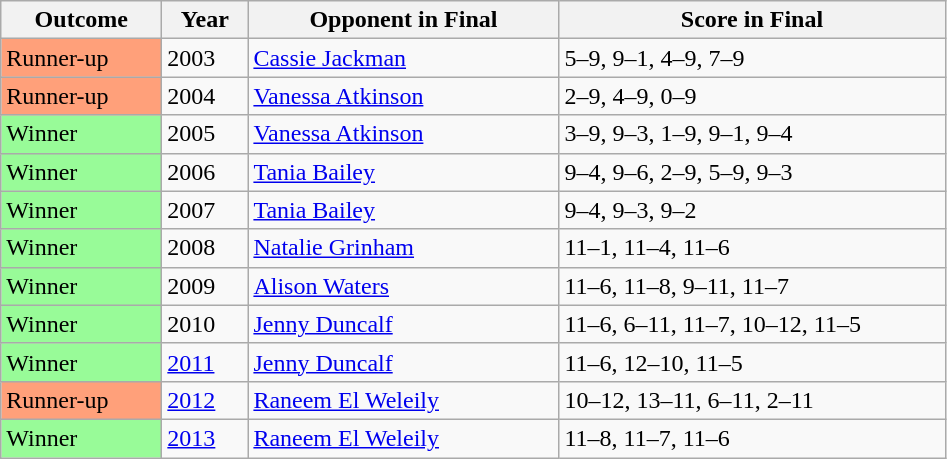<table class="sortable wikitable">
<tr>
<th width="100">Outcome</th>
<th width="50">Year</th>
<th width="200">Opponent in Final</th>
<th width="250">Score in Final</th>
</tr>
<tr>
<td bgcolor="ffa07a">Runner-up</td>
<td>2003</td>
<td>   <a href='#'>Cassie Jackman</a></td>
<td>5–9, 9–1, 4–9, 7–9</td>
</tr>
<tr>
<td bgcolor="ffa07a">Runner-up</td>
<td>2004</td>
<td>   <a href='#'>Vanessa Atkinson</a></td>
<td>2–9, 4–9, 0–9</td>
</tr>
<tr>
<td bgcolor="98FB98">Winner</td>
<td>2005</td>
<td>   <a href='#'>Vanessa Atkinson</a></td>
<td>3–9, 9–3, 1–9, 9–1, 9–4</td>
</tr>
<tr>
<td bgcolor="98FB98">Winner</td>
<td>2006</td>
<td>   <a href='#'>Tania Bailey</a></td>
<td>9–4, 9–6, 2–9, 5–9, 9–3</td>
</tr>
<tr>
<td bgcolor="98FB98">Winner</td>
<td>2007</td>
<td>   <a href='#'>Tania Bailey</a></td>
<td>9–4, 9–3, 9–2</td>
</tr>
<tr>
<td bgcolor="98FB98">Winner</td>
<td>2008</td>
<td>   <a href='#'>Natalie Grinham</a></td>
<td>11–1, 11–4, 11–6</td>
</tr>
<tr>
<td bgcolor="98FB98">Winner</td>
<td>2009</td>
<td>   <a href='#'>Alison Waters</a></td>
<td>11–6, 11–8, 9–11, 11–7</td>
</tr>
<tr>
<td bgcolor="98FB98">Winner</td>
<td>2010</td>
<td>   <a href='#'>Jenny Duncalf</a></td>
<td>11–6, 6–11, 11–7, 10–12, 11–5</td>
</tr>
<tr>
<td bgcolor="98FB98">Winner</td>
<td><a href='#'>2011</a></td>
<td>   <a href='#'>Jenny Duncalf</a></td>
<td>11–6, 12–10, 11–5</td>
</tr>
<tr>
<td bgcolor="ffa07a">Runner-up</td>
<td><a href='#'>2012</a></td>
<td>   <a href='#'>Raneem El Weleily</a></td>
<td>10–12, 13–11, 6–11, 2–11</td>
</tr>
<tr>
<td bgcolor="98FB98">Winner</td>
<td><a href='#'>2013</a></td>
<td>   <a href='#'>Raneem El Weleily</a></td>
<td>11–8, 11–7, 11–6</td>
</tr>
</table>
